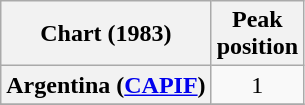<table class="wikitable sortable plainrowheaders">
<tr>
<th>Chart (1983)</th>
<th>Peak<br>position</th>
</tr>
<tr>
<th scope="row">Argentina (<a href='#'>CAPIF</a>)</th>
<td style="text-align:center;">1</td>
</tr>
<tr>
</tr>
</table>
